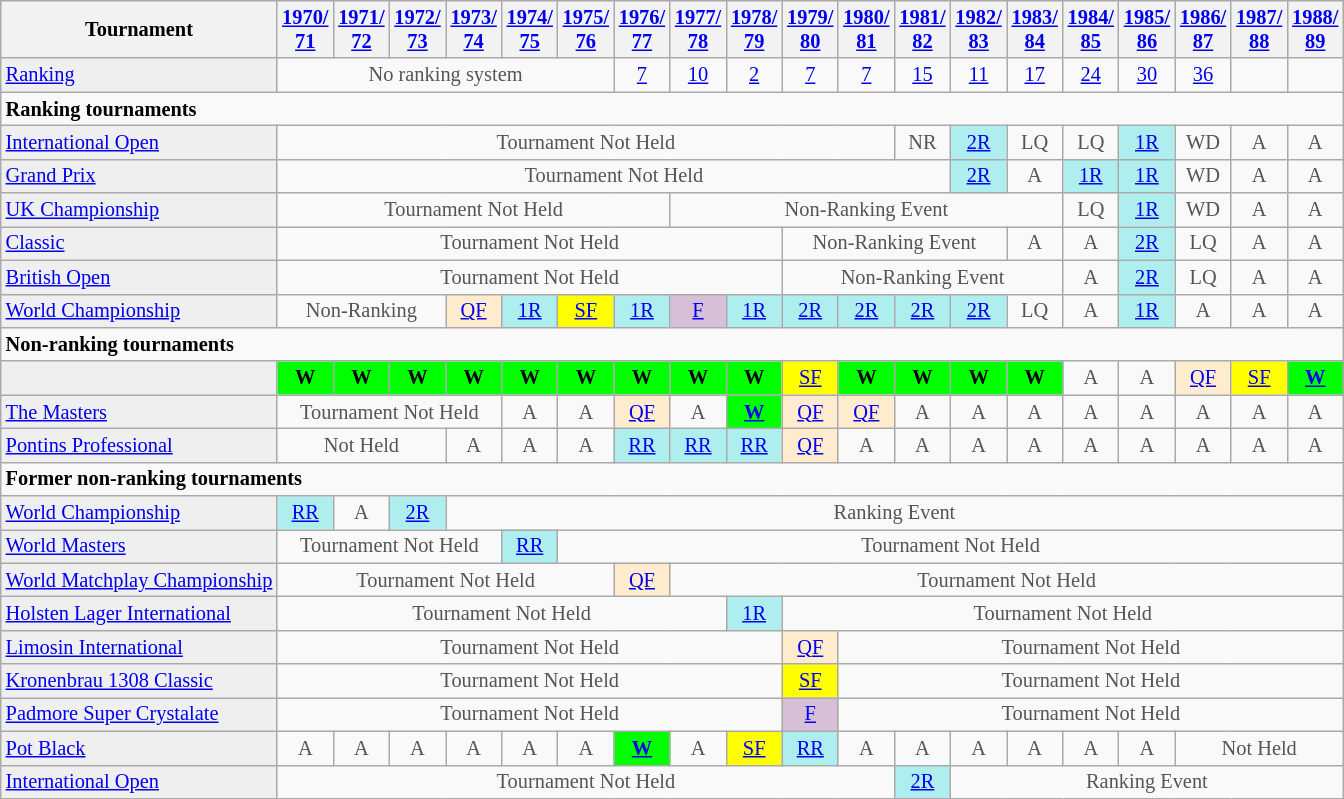<table class="wikitable"  style="font-size:85%;">
<tr>
<th>Tournament</th>
<th><a href='#'>1970/<br>71</a></th>
<th><a href='#'>1971/<br>72</a></th>
<th><a href='#'>1972/<br>73</a></th>
<th><a href='#'>1973/<br>74</a></th>
<th><a href='#'>1974/<br>75</a></th>
<th><a href='#'>1975/<br>76</a></th>
<th><a href='#'>1976/<br>77</a></th>
<th><a href='#'>1977/<br>78</a></th>
<th><a href='#'>1978/<br>79</a></th>
<th><a href='#'>1979/<br>80</a></th>
<th><a href='#'>1980/<br>81</a></th>
<th><a href='#'>1981/<br>82</a></th>
<th><a href='#'>1982/<br>83</a></th>
<th><a href='#'>1983/<br>84</a></th>
<th><a href='#'>1984/<br>85</a></th>
<th><a href='#'>1985/<br>86</a></th>
<th><a href='#'>1986/<br>87</a></th>
<th><a href='#'>1987/<br>88</a></th>
<th><a href='#'>1988/<br>89</a></th>
</tr>
<tr>
<td style="background:#EFEFEF;"><a href='#'>Ranking</a></td>
<td align="center" colspan="6" style="color:#555555;">No ranking system</td>
<td align="center"><a href='#'>7</a></td>
<td align="center"><a href='#'>10</a></td>
<td align="center"><a href='#'>2</a></td>
<td align="center"><a href='#'>7</a></td>
<td align="center"><a href='#'>7</a></td>
<td align="center"><a href='#'>15</a></td>
<td align="center"><a href='#'>11</a></td>
<td align="center"><a href='#'>17</a></td>
<td align="center"><a href='#'>24</a></td>
<td align="center"><a href='#'>30</a></td>
<td align="center"><a href='#'>36</a></td>
<td style="text-align:center;"></td>
<td style="text-align:center;"></td>
</tr>
<tr>
<td colspan="50"><strong>Ranking tournaments</strong></td>
</tr>
<tr>
<td style="background:#EFEFEF;"><a href='#'>International Open</a></td>
<td style="text-align:center; color:#555555;" colspan="11">Tournament Not Held</td>
<td align="center" style="color:#555555;">NR</td>
<td style="text-align:center; background:#afeeee;"><a href='#'>2R</a></td>
<td align="center" style="color:#555555;">LQ</td>
<td align="center" style="color:#555555;">LQ</td>
<td style="text-align:center; background:#afeeee;"><a href='#'>1R</a></td>
<td align="center" style="color:#555555;">WD</td>
<td align="center" style="color:#555555;">A</td>
<td align="center" style="color:#555555;">A</td>
</tr>
<tr>
<td style="background:#EFEFEF;"><a href='#'>Grand Prix</a></td>
<td style="text-align:center; color:#555555;" colspan="12">Tournament Not Held</td>
<td style="text-align:center; background:#afeeee;"><a href='#'>2R</a></td>
<td align="center" style="color:#555555;">A</td>
<td style="text-align:center; background:#afeeee;"><a href='#'>1R</a></td>
<td style="text-align:center; background:#afeeee;"><a href='#'>1R</a></td>
<td align="center" style="color:#555555;">WD</td>
<td align="center" style="color:#555555;">A</td>
<td align="center" style="color:#555555;">A</td>
</tr>
<tr>
<td style="background:#EFEFEF;"><a href='#'>UK Championship</a></td>
<td style="text-align:center; color:#555555;" colspan="7">Tournament Not Held</td>
<td style="text-align:center; color:#555555;" colspan="7">Non-Ranking Event</td>
<td style="text-align:center; color:#555555;">LQ</td>
<td style="text-align:center; background:#afeeee;"><a href='#'>1R</a></td>
<td align="center" style="color:#555555;">WD</td>
<td align="center" style="color:#555555;">A</td>
<td align="center" style="color:#555555;">A</td>
</tr>
<tr>
<td style="background:#EFEFEF;"><a href='#'>Classic</a></td>
<td style="text-align:center; color:#555555;" colspan="9">Tournament Not Held</td>
<td style="text-align:center; color:#555555;" colspan="4">Non-Ranking Event</td>
<td style="text-align:center; color:#555555;">A</td>
<td style="text-align:center; color:#555555;">A</td>
<td style="text-align:center; background:#afeeee;"><a href='#'>2R</a></td>
<td style="text-align:center; color:#555555;">LQ</td>
<td style="text-align:center; color:#555555;">A</td>
<td style="text-align:center; color:#555555;">A</td>
</tr>
<tr>
<td style="background:#EFEFEF;"><a href='#'>British Open</a></td>
<td style="text-align:center; color:#555555;" colspan="9">Tournament Not Held</td>
<td style="text-align:center; color:#555555;" colspan="5">Non-Ranking Event</td>
<td align="center" style="color:#555555;">A</td>
<td style="text-align:center; background:#afeeee;"><a href='#'>2R</a></td>
<td align="center" style="color:#555555;">LQ</td>
<td align="center" style="color:#555555;">A</td>
<td align="center" style="color:#555555;">A</td>
</tr>
<tr>
<td style="background:#EFEFEF;"><a href='#'>World Championship</a></td>
<td style="text-align:center; color:#555555;" colspan="3">Non-Ranking</td>
<td style="text-align:center; background:#ffebcd;"><a href='#'>QF</a></td>
<td style="text-align:center; background:#afeeee;"><a href='#'>1R</a></td>
<td style="text-align:center; background:yellow;"><a href='#'>SF</a></td>
<td style="text-align:center; background:#afeeee;"><a href='#'>1R</a></td>
<td style="text-align:center; background:#D8BFD8;"><a href='#'>F</a></td>
<td style="text-align:center; background:#afeeee;"><a href='#'>1R</a></td>
<td style="text-align:center; background:#afeeee;"><a href='#'>2R</a></td>
<td style="text-align:center; background:#afeeee;"><a href='#'>2R</a></td>
<td style="text-align:center; background:#afeeee;"><a href='#'>2R</a></td>
<td style="text-align:center; background:#afeeee;"><a href='#'>2R</a></td>
<td style="text-align:center; color:#555555;">LQ</td>
<td style="text-align:center; color:#555555;">A</td>
<td style="text-align:center; background:#afeeee;"><a href='#'>1R</a></td>
<td style="text-align:center; color:#555555;">A</td>
<td style="text-align:center; color:#555555;">A</td>
<td style="text-align:center; color:#555555;">A</td>
</tr>
<tr>
<td colspan="50"><strong>Non-ranking tournaments</strong></td>
</tr>
<tr>
<td style="background:#EFEFEF;"></td>
<td style="text-align:center; background:#0f0;"><strong>W</strong></td>
<td style="text-align:center; background:#0f0;"><strong>W</strong></td>
<td style="text-align:center; background:#0f0;"><strong>W</strong></td>
<td style="text-align:center; background:#0f0;"><strong>W</strong></td>
<td style="text-align:center; background:#0f0;"><strong>W</strong></td>
<td style="text-align:center; background:#0f0;"><strong>W</strong></td>
<td style="text-align:center; background:#0f0;"><strong>W</strong></td>
<td style="text-align:center; background:#0f0;"><strong>W</strong></td>
<td style="text-align:center; background:#0f0;"><strong>W</strong></td>
<td style="text-align:center; background:yellow;"><a href='#'>SF</a></td>
<td style="text-align:center; background:#0f0;"><strong>W</strong></td>
<td style="text-align:center; background:#0f0;"><strong>W</strong></td>
<td style="text-align:center; background:#0f0;"><strong>W</strong></td>
<td style="text-align:center; background:#0f0;"><strong>W</strong></td>
<td style="text-align:center; color:#555555;">A</td>
<td style="text-align:center; color:#555555;">A</td>
<td style="text-align:center; background:#ffebcd;"><a href='#'>QF</a></td>
<td style="text-align:center; background:yellow;"><a href='#'>SF</a></td>
<td style="text-align:center; background:#0f0;"><a href='#'><strong>W</strong></a></td>
</tr>
<tr>
<td style="background:#EFEFEF;"><a href='#'>The Masters</a></td>
<td align="center" colspan="4" style="color:#555555;">Tournament Not Held</td>
<td style="text-align:center; color:#555555;">A</td>
<td style="text-align:center; color:#555555;">A</td>
<td style="text-align:center; background:#ffebcd;"><a href='#'>QF</a></td>
<td style="text-align:center; color:#555555;">A</td>
<td style="text-align:center; background:#0f0;"><a href='#'><strong>W</strong></a></td>
<td style="text-align:center; background:#ffebcd;"><a href='#'>QF</a></td>
<td style="text-align:center; background:#ffebcd;"><a href='#'>QF</a></td>
<td style="text-align:center; color:#555555;">A</td>
<td style="text-align:center; color:#555555;">A</td>
<td style="text-align:center; color:#555555;">A</td>
<td style="text-align:center; color:#555555;">A</td>
<td style="text-align:center; color:#555555;">A</td>
<td style="text-align:center; color:#555555;">A</td>
<td style="text-align:center; color:#555555;">A</td>
<td style="text-align:center; color:#555555;">A</td>
</tr>
<tr>
<td style="background:#EFEFEF;"><a href='#'>Pontins Professional</a></td>
<td style="text-align:center; color:#555555;" colspan="3">Not Held</td>
<td align="center" style="color:#555555;">A</td>
<td align="center" style="color:#555555;">A</td>
<td align="center" style="color:#555555;">A</td>
<td style="text-align:center; background:#afeeee;"><a href='#'>RR</a></td>
<td style="text-align:center; background:#afeeee;"><a href='#'>RR</a></td>
<td style="text-align:center; background:#afeeee;"><a href='#'>RR</a></td>
<td style="text-align:center; background:#ffebcd;"><a href='#'>QF</a></td>
<td align="center" style="color:#555555;">A</td>
<td align="center" style="color:#555555;">A</td>
<td align="center" style="color:#555555;">A</td>
<td align="center" style="color:#555555;">A</td>
<td align="center" style="color:#555555;">A</td>
<td align="center" style="color:#555555;">A</td>
<td align="center" style="color:#555555;">A</td>
<td align="center" style="color:#555555;">A</td>
<td align="center" style="color:#555555;">A</td>
</tr>
<tr>
<td colspan="50"><strong>Former non-ranking tournaments</strong></td>
</tr>
<tr>
<td style="background:#EFEFEF;"><a href='#'>World Championship</a></td>
<td style="text-align:center; background:#afeeee;"><a href='#'>RR</a></td>
<td style="text-align:center; color:#555555;">A</td>
<td style="text-align:center; background:#afeeee;"><a href='#'>2R</a></td>
<td style="text-align:center; color:#555555;" colspan="30">Ranking Event</td>
</tr>
<tr>
<td style="background:#EFEFEF;"><a href='#'>World Masters</a></td>
<td style="text-align:center; color:#555555;" colspan="4">Tournament Not Held</td>
<td style="text-align:center; background:#afeeee;"><a href='#'>RR</a></td>
<td style="text-align:center; color:#555555;" colspan="30">Tournament Not Held</td>
</tr>
<tr>
<td style="background:#EFEFEF;"><a href='#'>World Matchplay Championship</a></td>
<td style="text-align:center; color:#555555;" colspan="6">Tournament Not Held</td>
<td style="text-align:center; background:#ffebcd;"><a href='#'>QF</a></td>
<td style="text-align:center; color:#555555;" colspan="30">Tournament Not Held</td>
</tr>
<tr>
<td style="background:#EFEFEF;"><a href='#'>Holsten Lager International</a></td>
<td style="text-align:center; color:#555555;" colspan="8">Tournament Not Held</td>
<td style="text-align:center; background:#afeeee;"><a href='#'>1R</a></td>
<td style="text-align:center; color:#555555;" colspan="30">Tournament Not Held</td>
</tr>
<tr>
<td style="background:#EFEFEF;"><a href='#'>Limosin International</a></td>
<td style="text-align:center; color:#555555;" colspan="9">Tournament Not Held</td>
<td style="text-align:center; background:#ffebcd;"><a href='#'>QF</a></td>
<td style="text-align:center; color:#555555;" colspan="30">Tournament Not Held</td>
</tr>
<tr>
<td style="background:#EFEFEF;"><a href='#'>Kronenbrau 1308 Classic</a></td>
<td style="text-align:center; color:#555555;" colspan="9">Tournament Not Held</td>
<td style="text-align:center; background:yellow;"><a href='#'>SF</a></td>
<td style="text-align:center; color:#555555;" colspan="30">Tournament Not Held</td>
</tr>
<tr>
<td style="background:#EFEFEF;"><a href='#'>Padmore Super Crystalate</a></td>
<td style="text-align:center; color:#555555;" colspan="9">Tournament Not Held</td>
<td style="text-align:center; background:#D8BFD8;"><a href='#'>F</a></td>
<td style="text-align:center; color:#555555;" colspan="30">Tournament Not Held</td>
</tr>
<tr>
<td style="background:#EFEFEF;"><a href='#'>Pot Black</a></td>
<td style="text-align:center; color:#555555;">A</td>
<td style="text-align:center; color:#555555;">A</td>
<td style="text-align:center; color:#555555;">A</td>
<td style="text-align:center; color:#555555;">A</td>
<td style="text-align:center; color:#555555;">A</td>
<td style="text-align:center; color:#555555;">A</td>
<td style="text-align:center; background:#0f0;"><a href='#'><strong>W</strong></a></td>
<td style="text-align:center; color:#555555;">A</td>
<td style="text-align:center; background:yellow;"><a href='#'>SF</a></td>
<td style="text-align:center; background:#afeeee;"><a href='#'>RR</a></td>
<td style="text-align:center; color:#555555;">A</td>
<td style="text-align:center; color:#555555;">A</td>
<td style="text-align:center; color:#555555;">A</td>
<td style="text-align:center; color:#555555;">A</td>
<td style="text-align:center; color:#555555;">A</td>
<td style="text-align:center; color:#555555;">A</td>
<td style="text-align:center; color:#555555;" colspan="3">Not Held</td>
</tr>
<tr>
<td style="background:#EFEFEF;"><a href='#'>International Open</a></td>
<td style="text-align:center; color:#555555;" colspan="11">Tournament Not Held</td>
<td style="text-align:center; background:#afeeee;"><a href='#'>2R</a></td>
<td style="text-align:center; color:#555555;" colspan="7">Ranking Event</td>
</tr>
</table>
